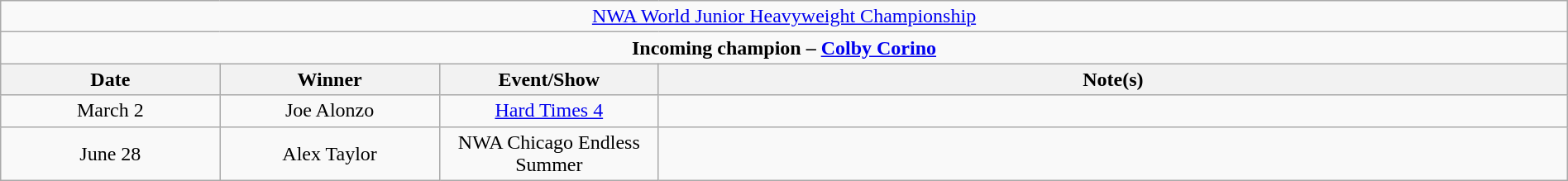<table class="wikitable" style="text-align:center; width:100%;">
<tr>
<td colspan="4" style="text-align: center;"><a href='#'>NWA World Junior Heavyweight Championship</a></td>
</tr>
<tr>
<td colspan="4" style="text-align: center;"><strong>Incoming champion – <a href='#'>Colby Corino</a></strong></td>
</tr>
<tr>
<th width=14%>Date</th>
<th width=14%>Winner</th>
<th width=14%>Event/Show</th>
<th width=58%>Note(s)</th>
</tr>
<tr>
<td>March 2<br></td>
<td>Joe Alonzo</td>
<td><a href='#'>Hard Times 4</a></td>
<td></td>
</tr>
<tr>
<td>June 28</td>
<td>Alex Taylor</td>
<td>NWA Chicago Endless Summer</td>
<td></td>
</tr>
</table>
